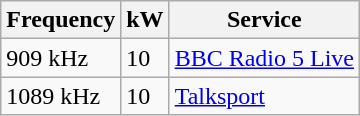<table class="wikitable sortable">
<tr>
<th>Frequency</th>
<th>kW</th>
<th>Service</th>
</tr>
<tr>
<td>909 kHz</td>
<td>10</td>
<td><a href='#'>BBC Radio 5 Live</a></td>
</tr>
<tr>
<td>1089 kHz</td>
<td>10</td>
<td><a href='#'>Talksport</a></td>
</tr>
</table>
